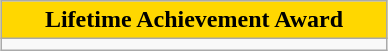<table class = "wikitable" style="margin: 1em auto;">
<tr>
<th style="background:gold" width = "250">Lifetime Achievement Award</th>
</tr>
<tr>
<td></td>
</tr>
</table>
